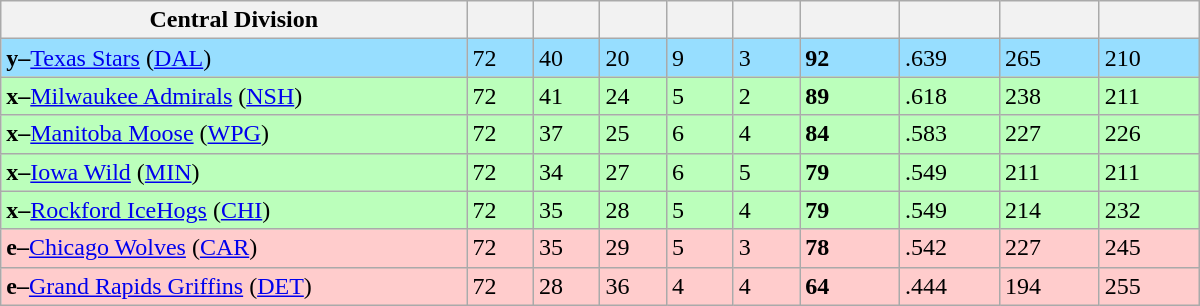<table class="wikitable" style="width:50em">
<tr>
<th width="35%">Central Division</th>
<th width="5%"></th>
<th width="5%"></th>
<th width="5%"></th>
<th width="5%"></th>
<th width="5%"></th>
<th width="7.5%"></th>
<th width="7.5%"></th>
<th width="7.5%"></th>
<th width="7.5%"></th>
</tr>
<tr bgcolor=#97DEFF>
<td><strong>y–</strong><a href='#'>Texas Stars</a> (<a href='#'>DAL</a>)</td>
<td>72</td>
<td>40</td>
<td>20</td>
<td>9</td>
<td>3</td>
<td><strong>92</strong></td>
<td>.639</td>
<td>265</td>
<td>210</td>
</tr>
<tr bgcolor=#bbffbb>
<td><strong>x–</strong><a href='#'>Milwaukee Admirals</a> (<a href='#'>NSH</a>)</td>
<td>72</td>
<td>41</td>
<td>24</td>
<td>5</td>
<td>2</td>
<td><strong>89</strong></td>
<td>.618</td>
<td>238</td>
<td>211</td>
</tr>
<tr bgcolor=#bbffbb>
<td><strong>x–</strong><a href='#'>Manitoba Moose</a> (<a href='#'>WPG</a>)</td>
<td>72</td>
<td>37</td>
<td>25</td>
<td>6</td>
<td>4</td>
<td><strong>84</strong></td>
<td>.583</td>
<td>227</td>
<td>226</td>
</tr>
<tr bgcolor=#bbffbb>
<td><strong>x–</strong><a href='#'>Iowa Wild</a> (<a href='#'>MIN</a>)</td>
<td>72</td>
<td>34</td>
<td>27</td>
<td>6</td>
<td>5</td>
<td><strong>79</strong></td>
<td>.549</td>
<td>211</td>
<td>211</td>
</tr>
<tr bgcolor=#bbffbb>
<td><strong>x–</strong><a href='#'>Rockford IceHogs</a> (<a href='#'>CHI</a>)</td>
<td>72</td>
<td>35</td>
<td>28</td>
<td>5</td>
<td>4</td>
<td><strong>79</strong></td>
<td>.549</td>
<td>214</td>
<td>232</td>
</tr>
<tr bgcolor=#ffcccc>
<td><strong>e–</strong><a href='#'>Chicago Wolves</a> (<a href='#'>CAR</a>)</td>
<td>72</td>
<td>35</td>
<td>29</td>
<td>5</td>
<td>3</td>
<td><strong>78</strong></td>
<td>.542</td>
<td>227</td>
<td>245</td>
</tr>
<tr bgcolor=#ffcccc>
<td><strong>e–</strong><a href='#'>Grand Rapids Griffins</a> (<a href='#'>DET</a>)</td>
<td>72</td>
<td>28</td>
<td>36</td>
<td>4</td>
<td>4</td>
<td><strong>64</strong></td>
<td>.444</td>
<td>194</td>
<td>255</td>
</tr>
</table>
